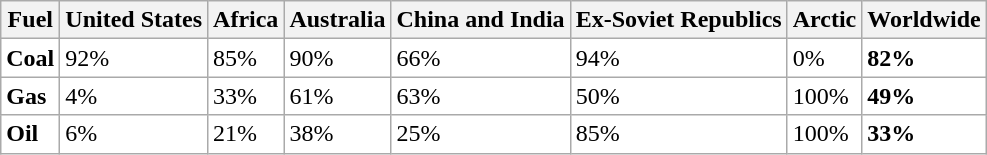<table class="wikitable" style="background: white">
<tr>
<th>Fuel</th>
<th>United States</th>
<th>Africa</th>
<th>Australia</th>
<th>China and India</th>
<th>Ex-Soviet Republics</th>
<th>Arctic</th>
<th>Worldwide</th>
</tr>
<tr>
<td><strong>Coal</strong></td>
<td>92%</td>
<td>85%</td>
<td>90%</td>
<td>66%</td>
<td>94%</td>
<td>0%</td>
<td><strong>82%</strong></td>
</tr>
<tr>
<td><strong>Gas</strong></td>
<td>4%</td>
<td>33%</td>
<td>61%</td>
<td>63%</td>
<td>50%</td>
<td>100%</td>
<td><strong>49%</strong></td>
</tr>
<tr>
<td><strong>Oil</strong></td>
<td>6%</td>
<td>21%</td>
<td>38%</td>
<td>25%</td>
<td>85%</td>
<td>100%</td>
<td><strong>33%</strong></td>
</tr>
</table>
